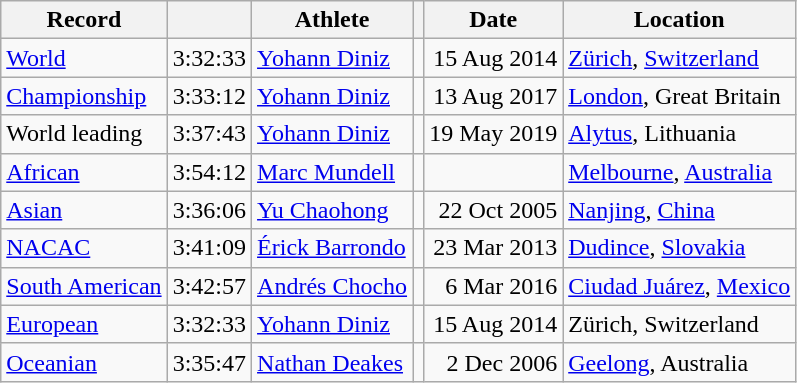<table class="wikitable">
<tr>
<th>Record</th>
<th></th>
<th>Athlete</th>
<th></th>
<th>Date</th>
<th>Location</th>
</tr>
<tr>
<td><a href='#'>World</a></td>
<td>3:32:33</td>
<td><a href='#'>Yohann Diniz</a></td>
<td></td>
<td align=right>15 Aug 2014</td>
<td><a href='#'>Zürich</a>, <a href='#'>Switzerland</a></td>
</tr>
<tr>
<td><a href='#'>Championship</a></td>
<td>3:33:12</td>
<td><a href='#'>Yohann Diniz</a></td>
<td></td>
<td align=right>13 Aug 2017</td>
<td><a href='#'>London</a>, Great Britain</td>
</tr>
<tr>
<td>World leading</td>
<td>3:37:43</td>
<td><a href='#'>Yohann Diniz</a></td>
<td></td>
<td align=right>19 May 2019</td>
<td><a href='#'>Alytus</a>, Lithuania</td>
</tr>
<tr>
<td><a href='#'>African</a></td>
<td>3:54:12</td>
<td><a href='#'>Marc Mundell</a></td>
<td></td>
<td align=right></td>
<td><a href='#'>Melbourne</a>, <a href='#'>Australia</a></td>
</tr>
<tr>
<td><a href='#'>Asian</a></td>
<td>3:36:06</td>
<td><a href='#'>Yu Chaohong</a></td>
<td></td>
<td align=right>22 Oct 2005</td>
<td><a href='#'>Nanjing</a>, <a href='#'>China</a></td>
</tr>
<tr>
<td><a href='#'>NACAC</a></td>
<td>3:41:09</td>
<td><a href='#'>Érick Barrondo</a></td>
<td></td>
<td align=right>23 Mar 2013</td>
<td><a href='#'>Dudince</a>, <a href='#'>Slovakia</a></td>
</tr>
<tr>
<td><a href='#'>South American</a></td>
<td>3:42:57</td>
<td><a href='#'>Andrés Chocho</a></td>
<td></td>
<td align=right>6 Mar 2016</td>
<td><a href='#'>Ciudad Juárez</a>, <a href='#'>Mexico</a></td>
</tr>
<tr>
<td><a href='#'>European</a></td>
<td>3:32:33</td>
<td><a href='#'>Yohann Diniz</a></td>
<td></td>
<td align=right>15 Aug 2014</td>
<td>Zürich, Switzerland</td>
</tr>
<tr>
<td><a href='#'>Oceanian</a></td>
<td>3:35:47</td>
<td><a href='#'>Nathan Deakes</a></td>
<td></td>
<td align=right>2 Dec 2006</td>
<td><a href='#'>Geelong</a>, Australia</td>
</tr>
</table>
